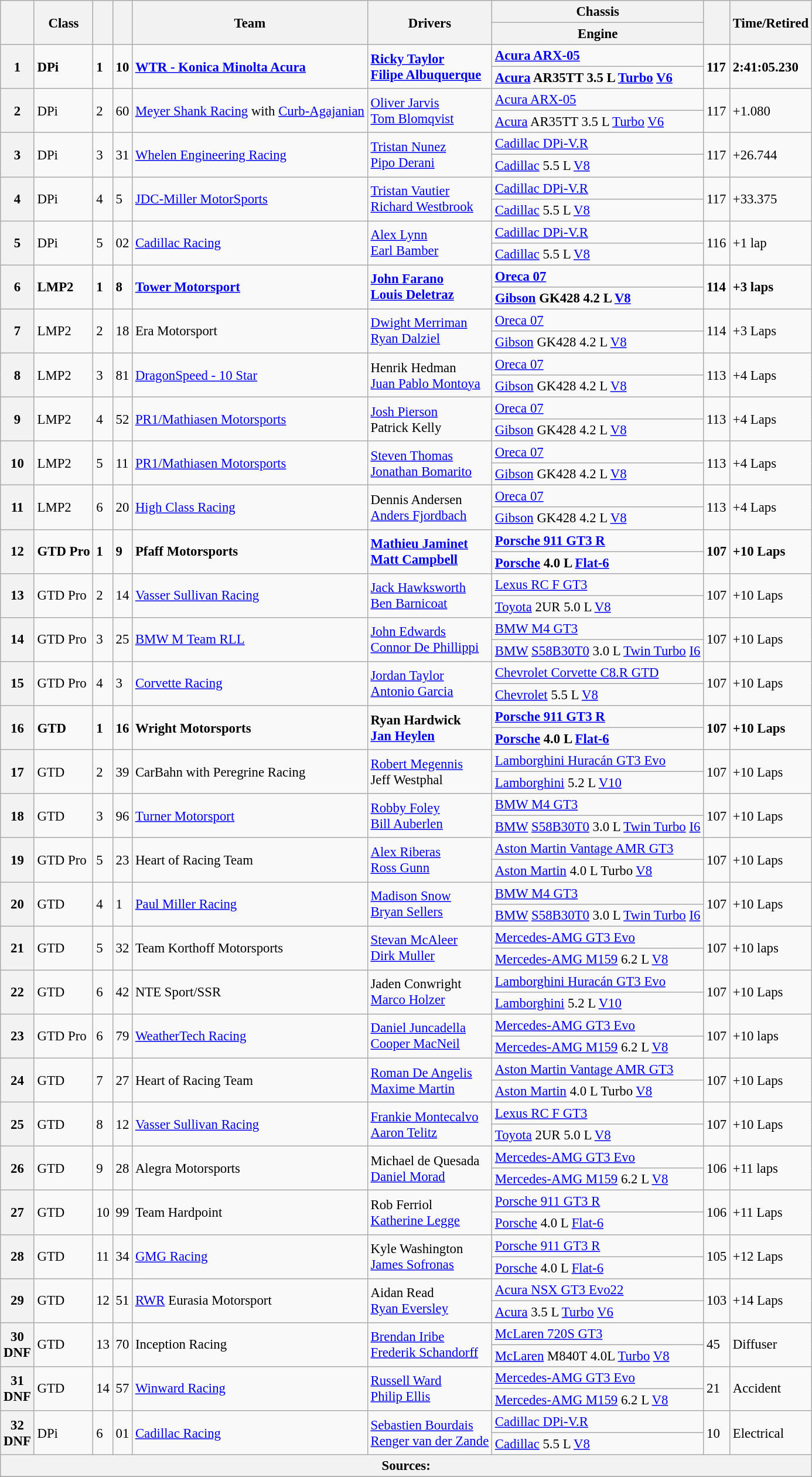<table class="wikitable" style="font-size: 95%;">
<tr>
<th rowspan=2></th>
<th rowspan=2>Class</th>
<th rowspan=2></th>
<th rowspan=2></th>
<th rowspan=2>Team</th>
<th rowspan=2>Drivers</th>
<th>Chassis</th>
<th rowspan=2></th>
<th rowspan=2>Time/Retired</th>
</tr>
<tr>
<th>Engine</th>
</tr>
<tr style="font-weight:bold">
<th rowspan=2>1</th>
<td rowspan=2>DPi</td>
<td rowspan=2>1</td>
<td rowspan=2>10</td>
<td rowspan=2> <a href='#'>WTR - Konica Minolta Acura</a></td>
<td rowspan=2> <a href='#'>Ricky Taylor</a><br> <a href='#'>Filipe Albuquerque</a></td>
<td><a href='#'>Acura ARX-05</a></td>
<td rowspan=2>117</td>
<td rowspan=2>2:41:05.230 </td>
</tr>
<tr style="font-weight:bold">
<td><a href='#'>Acura</a> AR35TT 3.5 L <a href='#'>Turbo</a> <a href='#'>V6</a></td>
</tr>
<tr>
<th rowspan=2>2</th>
<td rowspan=2>DPi</td>
<td rowspan=2>2</td>
<td rowspan=2>60</td>
<td rowspan=2> <a href='#'>Meyer Shank Racing</a> with <a href='#'>Curb-Agajanian</a></td>
<td rowspan=2> <a href='#'>Oliver Jarvis</a><br> <a href='#'>Tom Blomqvist</a></td>
<td><a href='#'>Acura ARX-05</a></td>
<td rowspan=2>117</td>
<td rowspan=2>+1.080</td>
</tr>
<tr>
<td><a href='#'>Acura</a> AR35TT 3.5 L <a href='#'>Turbo</a> <a href='#'>V6</a></td>
</tr>
<tr>
<th rowspan=2>3</th>
<td rowspan=2>DPi</td>
<td rowspan=2>3</td>
<td rowspan=2>31</td>
<td rowspan=2> <a href='#'>Whelen Engineering Racing</a></td>
<td rowspan=2> <a href='#'>Tristan Nunez</a><br> <a href='#'>Pipo Derani</a></td>
<td><a href='#'>Cadillac DPi-V.R</a></td>
<td rowspan=2>117</td>
<td rowspan=2>+26.744</td>
</tr>
<tr>
<td><a href='#'>Cadillac</a> 5.5 L <a href='#'>V8</a></td>
</tr>
<tr>
<th rowspan=2>4</th>
<td rowspan=2>DPi</td>
<td rowspan=2>4</td>
<td rowspan=2>5</td>
<td rowspan=2> <a href='#'>JDC-Miller MotorSports</a></td>
<td rowspan=2> <a href='#'>Tristan Vautier</a><br> <a href='#'>Richard Westbrook</a></td>
<td><a href='#'>Cadillac DPi-V.R</a></td>
<td rowspan=2>117</td>
<td rowspan=2>+33.375</td>
</tr>
<tr>
<td><a href='#'>Cadillac</a> 5.5 L <a href='#'>V8</a></td>
</tr>
<tr>
<th rowspan=2>5</th>
<td rowspan=2>DPi</td>
<td rowspan=2>5</td>
<td rowspan=2>02</td>
<td rowspan=2> <a href='#'>Cadillac Racing</a></td>
<td rowspan=2> <a href='#'>Alex Lynn</a><br> <a href='#'>Earl Bamber</a></td>
<td><a href='#'>Cadillac DPi-V.R</a></td>
<td rowspan=2>116</td>
<td rowspan=2>+1 lap</td>
</tr>
<tr>
<td><a href='#'>Cadillac</a> 5.5 L <a href='#'>V8</a></td>
</tr>
<tr style="font-weight:bold">
<th rowspan=2>6</th>
<td rowspan=2>LMP2</td>
<td rowspan=2>1</td>
<td rowspan=2>8</td>
<td rowspan=2> <a href='#'>Tower Motorsport</a></td>
<td rowspan=2> <a href='#'>John Farano</a><br> <a href='#'>Louis Deletraz</a></td>
<td><a href='#'>Oreca 07</a></td>
<td rowspan=2>114</td>
<td rowspan=2>+3 laps</td>
</tr>
<tr style="font-weight:bold">
<td><a href='#'>Gibson</a> GK428 4.2 L <a href='#'>V8</a></td>
</tr>
<tr>
<th rowspan=2>7</th>
<td rowspan=2>LMP2</td>
<td rowspan=2>2</td>
<td rowspan=2>18</td>
<td rowspan=2> Era Motorsport</td>
<td rowspan=2> <a href='#'>Dwight Merriman</a><br> <a href='#'>Ryan Dalziel</a></td>
<td><a href='#'>Oreca 07</a></td>
<td rowspan=2>114</td>
<td rowspan=2>+3 Laps</td>
</tr>
<tr>
<td><a href='#'>Gibson</a> GK428 4.2 L <a href='#'>V8</a></td>
</tr>
<tr>
<th rowspan=2>8</th>
<td rowspan=2>LMP2</td>
<td rowspan=2>3</td>
<td rowspan=2>81</td>
<td rowspan=2> <a href='#'>DragonSpeed - 10 Star</a></td>
<td rowspan=2> Henrik Hedman<br>  <a href='#'>Juan Pablo Montoya</a></td>
<td><a href='#'>Oreca 07</a></td>
<td rowspan=2>113</td>
<td rowspan=2>+4 Laps</td>
</tr>
<tr>
<td><a href='#'>Gibson</a> GK428 4.2 L <a href='#'>V8</a></td>
</tr>
<tr>
<th rowspan=2>9</th>
<td rowspan=2>LMP2</td>
<td rowspan=2>4</td>
<td rowspan=2>52</td>
<td rowspan=2> <a href='#'>PR1/Mathiasen Motorsports</a></td>
<td rowspan=2> <a href='#'>Josh Pierson</a><br> Patrick Kelly</td>
<td><a href='#'>Oreca 07</a></td>
<td rowspan=2>113</td>
<td rowspan=2>+4 Laps</td>
</tr>
<tr>
<td><a href='#'>Gibson</a> GK428 4.2 L <a href='#'>V8</a></td>
</tr>
<tr>
<th rowspan=2>10</th>
<td rowspan=2>LMP2</td>
<td rowspan=2>5</td>
<td rowspan=2>11</td>
<td rowspan=2> <a href='#'>PR1/Mathiasen Motorsports</a></td>
<td rowspan=2> <a href='#'>Steven Thomas</a><br> <a href='#'>Jonathan Bomarito</a></td>
<td><a href='#'>Oreca 07</a></td>
<td rowspan=2>113</td>
<td rowspan=2>+4 Laps</td>
</tr>
<tr>
<td><a href='#'>Gibson</a> GK428 4.2 L <a href='#'>V8</a></td>
</tr>
<tr>
<th rowspan=2>11</th>
<td rowspan=2>LMP2</td>
<td rowspan=2>6</td>
<td rowspan=2>20</td>
<td rowspan=2> <a href='#'>High Class Racing</a></td>
<td rowspan=2> Dennis Andersen<br> <a href='#'>Anders Fjordbach</a></td>
<td><a href='#'>Oreca 07</a></td>
<td rowspan=2>113</td>
<td rowspan=2>+4 Laps</td>
</tr>
<tr>
<td><a href='#'>Gibson</a> GK428 4.2 L <a href='#'>V8</a></td>
</tr>
<tr style="font-weight:bold">
<th rowspan=2>12</th>
<td rowspan=2>GTD Pro</td>
<td rowspan=2>1</td>
<td rowspan=2>9</td>
<td rowspan=2> Pfaff Motorsports</td>
<td rowspan=2> <a href='#'>Mathieu Jaminet</a><br> <a href='#'>Matt Campbell</a></td>
<td><a href='#'>Porsche 911 GT3 R</a></td>
<td rowspan=2>107</td>
<td rowspan=2>+10 Laps</td>
</tr>
<tr style="font-weight:bold">
<td><a href='#'>Porsche</a> 4.0 L <a href='#'>Flat-6</a></td>
</tr>
<tr>
<th rowspan=2>13</th>
<td rowspan=2>GTD Pro</td>
<td rowspan=2>2</td>
<td rowspan=2>14</td>
<td rowspan=2> <a href='#'>Vasser Sullivan Racing</a></td>
<td rowspan=2> <a href='#'>Jack Hawksworth</a><br> <a href='#'>Ben Barnicoat</a></td>
<td><a href='#'>Lexus RC F GT3</a></td>
<td rowspan=2>107</td>
<td rowspan=2>+10 Laps</td>
</tr>
<tr>
<td><a href='#'>Toyota</a> 2UR 5.0 L <a href='#'>V8</a></td>
</tr>
<tr>
<th rowspan=2>14</th>
<td rowspan=2>GTD Pro</td>
<td rowspan=2>3</td>
<td rowspan=2>25</td>
<td rowspan=2> <a href='#'>BMW M Team RLL</a></td>
<td rowspan=2> <a href='#'>John Edwards</a><br> <a href='#'>Connor De Phillippi</a></td>
<td><a href='#'>BMW M4 GT3</a></td>
<td rowspan=2>107</td>
<td rowspan=2>+10 Laps</td>
</tr>
<tr>
<td><a href='#'>BMW</a> <a href='#'>S58B30T0</a> 3.0 L <a href='#'>Twin Turbo</a> <a href='#'>I6</a></td>
</tr>
<tr>
<th rowspan=2>15</th>
<td rowspan=2>GTD Pro</td>
<td rowspan=2>4</td>
<td rowspan=2>3</td>
<td rowspan=2> <a href='#'>Corvette Racing</a></td>
<td rowspan=2> <a href='#'>Jordan Taylor</a><br> <a href='#'>Antonio Garcia</a></td>
<td><a href='#'>Chevrolet Corvette C8.R GTD</a></td>
<td rowspan=2>107</td>
<td rowspan=2>+10 Laps</td>
</tr>
<tr>
<td><a href='#'>Chevrolet</a> 5.5 L <a href='#'>V8</a></td>
</tr>
<tr style="font-weight:bold">
<th rowspan=2>16</th>
<td rowspan=2>GTD</td>
<td rowspan=2>1</td>
<td rowspan=2>16</td>
<td rowspan=2> Wright Motorsports</td>
<td rowspan=2> Ryan Hardwick<br> <a href='#'>Jan Heylen</a></td>
<td><a href='#'>Porsche 911 GT3 R</a></td>
<td rowspan=2>107</td>
<td rowspan=2>+10 Laps</td>
</tr>
<tr style="font-weight:bold">
<td><a href='#'>Porsche</a> 4.0 L <a href='#'>Flat-6</a></td>
</tr>
<tr>
<th rowspan=2>17</th>
<td rowspan=2>GTD</td>
<td rowspan=2>2</td>
<td rowspan=2>39</td>
<td rowspan=2> CarBahn with Peregrine Racing</td>
<td rowspan=2> <a href='#'>Robert Megennis</a><br> Jeff Westphal</td>
<td><a href='#'>Lamborghini Huracán GT3 Evo</a></td>
<td rowspan=2>107</td>
<td rowspan=2>+10 Laps</td>
</tr>
<tr>
<td><a href='#'>Lamborghini</a> 5.2 L <a href='#'>V10</a></td>
</tr>
<tr>
<th rowspan=2>18</th>
<td rowspan=2>GTD</td>
<td rowspan=2>3</td>
<td rowspan=2>96</td>
<td rowspan=2> <a href='#'>Turner Motorsport</a></td>
<td rowspan=2> <a href='#'>Robby Foley</a><br> <a href='#'>Bill Auberlen</a></td>
<td><a href='#'>BMW M4 GT3</a></td>
<td rowspan=2>107</td>
<td rowspan=2>+10 Laps</td>
</tr>
<tr>
<td><a href='#'>BMW</a> <a href='#'>S58B30T0</a> 3.0 L <a href='#'>Twin Turbo</a> <a href='#'>I6</a></td>
</tr>
<tr>
<th rowspan=2>19</th>
<td rowspan=2>GTD Pro</td>
<td rowspan=2>5</td>
<td rowspan=2>23</td>
<td rowspan=2> Heart of Racing Team</td>
<td rowspan=2> <a href='#'>Alex Riberas</a><br> <a href='#'>Ross Gunn</a></td>
<td><a href='#'>Aston Martin Vantage AMR GT3</a></td>
<td rowspan=2>107</td>
<td rowspan=2>+10 Laps</td>
</tr>
<tr>
<td><a href='#'>Aston Martin</a> 4.0 L Turbo <a href='#'>V8</a></td>
</tr>
<tr>
<th rowspan=2>20</th>
<td rowspan=2>GTD</td>
<td rowspan=2>4</td>
<td rowspan=2>1</td>
<td rowspan=2> <a href='#'>Paul Miller Racing</a></td>
<td rowspan=2> <a href='#'>Madison Snow</a><br> <a href='#'>Bryan Sellers</a></td>
<td><a href='#'>BMW M4 GT3</a></td>
<td rowspan=2>107</td>
<td rowspan=2>+10 Laps</td>
</tr>
<tr>
<td><a href='#'>BMW</a> <a href='#'>S58B30T0</a> 3.0 L <a href='#'>Twin Turbo</a> <a href='#'>I6</a></td>
</tr>
<tr>
<th rowspan=2>21</th>
<td rowspan=2>GTD</td>
<td rowspan=2>5</td>
<td rowspan=2>32</td>
<td rowspan=2> Team Korthoff Motorsports</td>
<td rowspan=2> <a href='#'>Stevan McAleer</a><br> <a href='#'>Dirk Muller</a></td>
<td><a href='#'>Mercedes-AMG GT3 Evo</a></td>
<td rowspan=2>107</td>
<td rowspan=2>+10 laps</td>
</tr>
<tr>
<td><a href='#'>Mercedes-AMG M159</a> 6.2 L <a href='#'>V8</a></td>
</tr>
<tr>
<th rowspan=2>22</th>
<td rowspan=2>GTD</td>
<td rowspan=2>6</td>
<td rowspan=2>42</td>
<td rowspan=2> NTE Sport/SSR</td>
<td rowspan=2> Jaden Conwright<br> <a href='#'>Marco Holzer</a></td>
<td><a href='#'>Lamborghini Huracán GT3 Evo</a></td>
<td rowspan=2>107</td>
<td rowspan=2>+10 Laps</td>
</tr>
<tr>
<td><a href='#'>Lamborghini</a> 5.2 L <a href='#'>V10</a></td>
</tr>
<tr>
<th rowspan=2>23</th>
<td rowspan=2>GTD Pro</td>
<td rowspan=2>6</td>
<td rowspan=2>79</td>
<td rowspan=2> <a href='#'>WeatherTech Racing</a></td>
<td rowspan=2> <a href='#'>Daniel Juncadella</a><br> <a href='#'>Cooper MacNeil</a></td>
<td><a href='#'>Mercedes-AMG GT3 Evo</a></td>
<td rowspan=2>107</td>
<td rowspan=2>+10 laps</td>
</tr>
<tr>
<td><a href='#'>Mercedes-AMG M159</a> 6.2 L <a href='#'>V8</a></td>
</tr>
<tr>
<th rowspan=2>24</th>
<td rowspan=2>GTD</td>
<td rowspan=2>7</td>
<td rowspan=2>27</td>
<td rowspan=2> Heart of Racing Team</td>
<td rowspan=2> <a href='#'>Roman De Angelis</a><br> <a href='#'>Maxime Martin</a></td>
<td><a href='#'>Aston Martin Vantage AMR GT3</a></td>
<td rowspan=2>107</td>
<td rowspan=2>+10 Laps</td>
</tr>
<tr>
<td><a href='#'>Aston Martin</a> 4.0 L Turbo <a href='#'>V8</a></td>
</tr>
<tr>
<th rowspan=2>25</th>
<td rowspan=2>GTD</td>
<td rowspan=2>8</td>
<td rowspan=2>12</td>
<td rowspan=2> <a href='#'>Vasser Sullivan Racing</a></td>
<td rowspan=2> <a href='#'>Frankie Montecalvo</a><br> <a href='#'>Aaron Telitz</a></td>
<td><a href='#'>Lexus RC F GT3</a></td>
<td rowspan=2>107</td>
<td rowspan=2>+10 Laps</td>
</tr>
<tr>
<td><a href='#'>Toyota</a> 2UR 5.0 L <a href='#'>V8</a></td>
</tr>
<tr>
<th rowspan=2>26</th>
<td rowspan=2>GTD</td>
<td rowspan=2>9</td>
<td rowspan=2>28</td>
<td rowspan=2> Alegra Motorsports</td>
<td rowspan=2> Michael de Quesada<br> <a href='#'>Daniel Morad</a></td>
<td><a href='#'>Mercedes-AMG GT3 Evo</a></td>
<td rowspan=2>106</td>
<td rowspan=2>+11 laps</td>
</tr>
<tr>
<td><a href='#'>Mercedes-AMG M159</a> 6.2 L <a href='#'>V8</a></td>
</tr>
<tr>
<th rowspan=2>27</th>
<td rowspan=2>GTD</td>
<td rowspan=2>10</td>
<td rowspan=2>99</td>
<td rowspan=2> Team Hardpoint</td>
<td rowspan=2> Rob Ferriol<br> <a href='#'>Katherine Legge</a></td>
<td><a href='#'>Porsche 911 GT3 R</a></td>
<td rowspan=2>106</td>
<td rowspan=2>+11 Laps</td>
</tr>
<tr>
<td><a href='#'>Porsche</a> 4.0 L <a href='#'>Flat-6</a></td>
</tr>
<tr>
<th rowspan=2>28</th>
<td rowspan=2>GTD</td>
<td rowspan=2>11</td>
<td rowspan=2>34</td>
<td rowspan=2> <a href='#'>GMG Racing</a></td>
<td rowspan=2> Kyle Washington<br> <a href='#'>James Sofronas</a></td>
<td><a href='#'>Porsche 911 GT3 R</a></td>
<td rowspan=2>105</td>
<td rowspan=2>+12 Laps</td>
</tr>
<tr>
<td><a href='#'>Porsche</a> 4.0 L <a href='#'>Flat-6</a></td>
</tr>
<tr>
<th rowspan=2>29</th>
<td rowspan=2>GTD</td>
<td rowspan=2>12</td>
<td rowspan=2>51</td>
<td rowspan=2> <a href='#'>RWR</a> Eurasia Motorsport</td>
<td rowspan=2> Aidan Read<br> <a href='#'>Ryan Eversley</a></td>
<td><a href='#'>Acura NSX GT3 Evo22</a></td>
<td rowspan=2>103</td>
<td rowspan=2>+14 Laps</td>
</tr>
<tr>
<td><a href='#'>Acura</a> 3.5 L <a href='#'>Turbo</a> <a href='#'>V6</a></td>
</tr>
<tr>
<th rowspan=2>30<br>DNF</th>
<td rowspan=2>GTD</td>
<td rowspan=2>13</td>
<td rowspan=2>70</td>
<td rowspan=2> Inception Racing</td>
<td rowspan=2> <a href='#'>Brendan Iribe</a><br> <a href='#'>Frederik Schandorff</a></td>
<td><a href='#'>McLaren 720S GT3</a></td>
<td rowspan=2>45</td>
<td rowspan=2>Diffuser</td>
</tr>
<tr>
<td><a href='#'>McLaren</a> M840T 4.0L <a href='#'>Turbo</a> <a href='#'>V8</a></td>
</tr>
<tr>
<th rowspan=2>31<br>DNF</th>
<td rowspan=2>GTD</td>
<td rowspan=2>14</td>
<td rowspan=2>57</td>
<td rowspan=2> <a href='#'>Winward Racing</a></td>
<td rowspan=2> <a href='#'>Russell Ward</a><br> <a href='#'>Philip Ellis</a></td>
<td><a href='#'>Mercedes-AMG GT3 Evo</a></td>
<td rowspan=2>21</td>
<td rowspan=2>Accident</td>
</tr>
<tr>
<td><a href='#'>Mercedes-AMG M159</a> 6.2 L <a href='#'>V8</a></td>
</tr>
<tr>
<th rowspan=2>32<br>DNF</th>
<td rowspan=2>DPi</td>
<td rowspan=2>6</td>
<td rowspan=2>01</td>
<td rowspan=2> <a href='#'>Cadillac Racing</a></td>
<td rowspan=2> <a href='#'>Sebastien Bourdais</a><br> <a href='#'>Renger van der Zande</a></td>
<td><a href='#'>Cadillac DPi-V.R</a></td>
<td rowspan=2>10</td>
<td rowspan=2>Electrical</td>
</tr>
<tr>
<td><a href='#'>Cadillac</a> 5.5 L <a href='#'>V8</a></td>
</tr>
<tr>
<th colspan=9>Sources:</th>
</tr>
<tr>
</tr>
</table>
